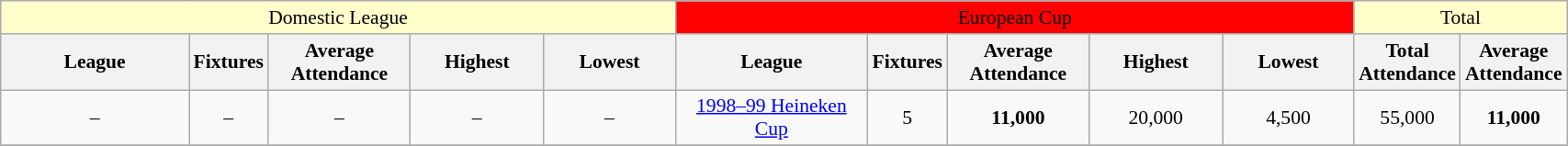<table class="wikitable sortable" style="font-size:90%; width:90%;">
<tr>
<td colspan="5" class="wikitable sortable" style="width:45%; background:#ffffcc; text-align:center;"><span>Domestic League</span></td>
<td colspan="5" class="wikitable sortable" style="width:45%; background:#f00; text-align:center;"><span>European Cup</span></td>
<td colspan="2" class="wikitable sortable" style="width:45%; background:#ffffcc; text-align:center;"><span>Total</span></td>
</tr>
<tr>
<th style="width:15%;">League</th>
<th style="width:5%;">Fixtures</th>
<th style="width:10%;">Average Attendance</th>
<th style="width:10%;">Highest</th>
<th style="width:10%;">Lowest</th>
<th style="width:15%;">League</th>
<th style="width:5%;">Fixtures</th>
<th style="width:10%;">Average Attendance</th>
<th style="width:10%;">Highest</th>
<th style="width:10%;">Lowest</th>
<th style="width:10%;">Total Attendance</th>
<th style="width:10%;">Average Attendance</th>
</tr>
<tr>
<td align=center>–</td>
<td align=center>–</td>
<td align=center>–</td>
<td align=center>–</td>
<td align=center>–</td>
<td align=center><a href='#'>1998–99 Heineken Cup</a></td>
<td align=center>5</td>
<td align=center><strong>11,000</strong></td>
<td align=center>20,000</td>
<td align=center>4,500</td>
<td align=center>55,000</td>
<td align=center><strong>11,000</strong></td>
</tr>
<tr>
</tr>
</table>
